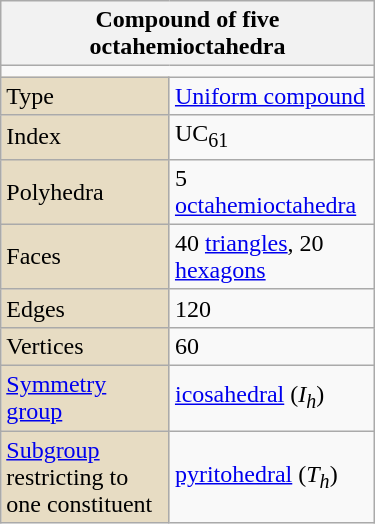<table class="wikitable" style="float:right; margin-left:8px; width:250px">
<tr>
<th bgcolor=#e7dcc3 colspan=2>Compound of five octahemioctahedra</th>
</tr>
<tr>
<td align=center colspan=2></td>
</tr>
<tr>
<td bgcolor=#e7dcc3>Type</td>
<td><a href='#'>Uniform compound</a></td>
</tr>
<tr>
<td bgcolor=#e7dcc3>Index</td>
<td>UC<sub>61</sub></td>
</tr>
<tr>
<td bgcolor=#e7dcc3>Polyhedra</td>
<td>5 <a href='#'>octahemioctahedra</a></td>
</tr>
<tr>
<td bgcolor=#e7dcc3>Faces</td>
<td>40 <a href='#'>triangles</a>, 20 <a href='#'>hexagons</a></td>
</tr>
<tr>
<td bgcolor=#e7dcc3>Edges</td>
<td>120</td>
</tr>
<tr>
<td bgcolor=#e7dcc3>Vertices</td>
<td>60</td>
</tr>
<tr>
<td bgcolor=#e7dcc3><a href='#'>Symmetry group</a></td>
<td><a href='#'>icosahedral</a> (<em>I<sub>h</sub></em>)</td>
</tr>
<tr>
<td bgcolor=#e7dcc3><a href='#'>Subgroup</a> restricting to one constituent</td>
<td><a href='#'>pyritohedral</a> (<em>T<sub>h</sub></em>)</td>
</tr>
</table>
